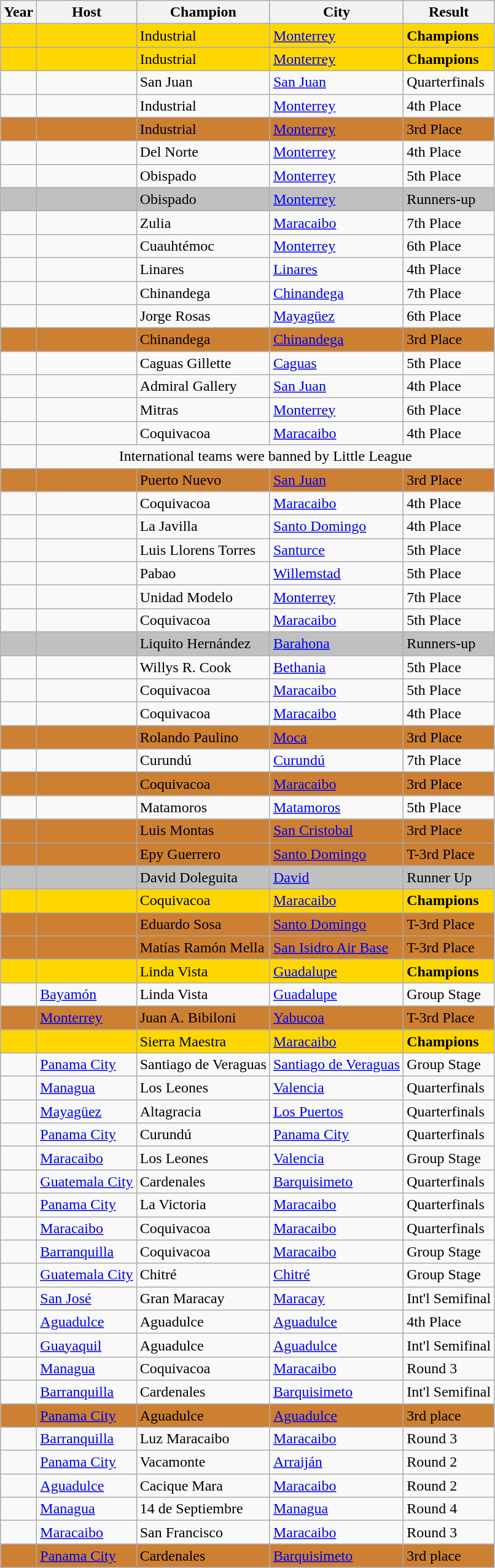<table class="wikitable">
<tr>
<th>Year</th>
<th>Host</th>
<th>Champion</th>
<th>City</th>
<th>Result</th>
</tr>
<tr bgcolor=gold>
<td></td>
<td></td>
<td>Industrial</td>
<td> <a href='#'>Monterrey</a></td>
<td><strong>Champions</strong></td>
</tr>
<tr>
</tr>
<tr bgcolor=gold>
<td></td>
<td></td>
<td>Industrial</td>
<td> <a href='#'>Monterrey</a></td>
<td><strong>Champions</strong></td>
</tr>
<tr>
<td></td>
<td></td>
<td>San Juan</td>
<td> <a href='#'>San Juan</a></td>
<td>Quarterfinals</td>
</tr>
<tr>
<td></td>
<td></td>
<td>Industrial</td>
<td> <a href='#'>Monterrey</a></td>
<td>4th Place</td>
</tr>
<tr bgcolor=CD7F32>
<td></td>
<td></td>
<td>Industrial</td>
<td> <a href='#'>Monterrey</a></td>
<td>3rd Place</td>
</tr>
<tr>
<td></td>
<td></td>
<td>Del Norte</td>
<td> <a href='#'>Monterrey</a></td>
<td>4th Place</td>
</tr>
<tr>
<td></td>
<td></td>
<td>Obispado</td>
<td> <a href='#'>Monterrey</a></td>
<td>5th Place</td>
</tr>
<tr bgcolor=silver>
<td></td>
<td></td>
<td>Obispado</td>
<td> <a href='#'>Monterrey</a></td>
<td>Runners-up</td>
</tr>
<tr>
<td></td>
<td></td>
<td>Zulia</td>
<td> <a href='#'>Maracaibo</a></td>
<td>7th Place</td>
</tr>
<tr>
<td></td>
<td></td>
<td>Cuauhtémoc</td>
<td> <a href='#'>Monterrey</a></td>
<td>6th Place</td>
</tr>
<tr>
<td></td>
<td></td>
<td>Linares</td>
<td> <a href='#'>Linares</a></td>
<td>4th Place</td>
</tr>
<tr>
<td></td>
<td></td>
<td>Chinandega</td>
<td> <a href='#'>Chinandega</a></td>
<td>7th Place</td>
</tr>
<tr>
<td></td>
<td></td>
<td>Jorge Rosas</td>
<td> <a href='#'>Mayagüez</a></td>
<td>6th Place</td>
</tr>
<tr bgcolor=CD7F32>
<td></td>
<td></td>
<td>Chinandega</td>
<td> <a href='#'>Chinandega</a></td>
<td>3rd Place</td>
</tr>
<tr>
<td></td>
<td></td>
<td>Caguas Gillette</td>
<td> <a href='#'>Caguas</a></td>
<td>5th Place</td>
</tr>
<tr>
<td></td>
<td></td>
<td>Admiral Gallery</td>
<td> <a href='#'>San Juan</a></td>
<td>4th Place</td>
</tr>
<tr>
<td></td>
<td></td>
<td>Mitras</td>
<td> <a href='#'>Monterrey</a></td>
<td>6th Place</td>
</tr>
<tr>
<td></td>
<td></td>
<td>Coquivacoa</td>
<td> <a href='#'>Maracaibo</a></td>
<td>4th Place</td>
</tr>
<tr>
<td></td>
<td colspan="4" align="center">International teams were banned by Little League</td>
</tr>
<tr bgcolor=CD7F32>
<td></td>
<td></td>
<td>Puerto Nuevo</td>
<td> <a href='#'>San Juan</a></td>
<td>3rd Place</td>
</tr>
<tr>
<td></td>
<td></td>
<td>Coquivacoa</td>
<td> <a href='#'>Maracaibo</a></td>
<td>4th Place</td>
</tr>
<tr>
<td></td>
<td></td>
<td>La Javilla</td>
<td> <a href='#'>Santo Domingo</a></td>
<td>4th Place</td>
</tr>
<tr>
<td></td>
<td></td>
<td>Luis Llorens Torres</td>
<td> <a href='#'>Santurce</a></td>
<td>5th Place</td>
</tr>
<tr>
<td></td>
<td></td>
<td>Pabao</td>
<td> <a href='#'>Willemstad</a></td>
<td>5th Place</td>
</tr>
<tr>
<td></td>
<td></td>
<td>Unidad Modelo</td>
<td> <a href='#'>Monterrey</a></td>
<td>7th Place</td>
</tr>
<tr>
<td></td>
<td></td>
<td>Coquivacoa</td>
<td> <a href='#'>Maracaibo</a></td>
<td>5th Place</td>
</tr>
<tr bgcolor=silver>
<td></td>
<td></td>
<td>Liquito Hernández</td>
<td> <a href='#'>Barahona</a></td>
<td>Runners-up</td>
</tr>
<tr>
<td></td>
<td></td>
<td>Willys R. Cook</td>
<td> <a href='#'>Bethania</a></td>
<td>5th Place</td>
</tr>
<tr>
<td></td>
<td></td>
<td>Coquivacoa</td>
<td> <a href='#'>Maracaibo</a></td>
<td>5th Place</td>
</tr>
<tr>
<td></td>
<td></td>
<td>Coquivacoa</td>
<td> <a href='#'>Maracaibo</a></td>
<td>4th Place</td>
</tr>
<tr bgcolor=CD7F32>
<td></td>
<td></td>
<td>Rolando Paulino</td>
<td> <a href='#'>Moca</a></td>
<td>3rd Place</td>
</tr>
<tr>
<td></td>
<td></td>
<td>Curundú</td>
<td> <a href='#'>Curundú</a></td>
<td>7th Place</td>
</tr>
<tr bgcolor=CD7F32>
<td></td>
<td></td>
<td>Coquivacoa</td>
<td> <a href='#'>Maracaibo</a></td>
<td>3rd Place</td>
</tr>
<tr>
<td></td>
<td></td>
<td>Matamoros</td>
<td> <a href='#'>Matamoros</a></td>
<td>5th Place</td>
</tr>
<tr bgcolor=CD7F32>
<td></td>
<td></td>
<td>Luis Montas</td>
<td> <a href='#'>San Cristobal</a></td>
<td>3rd Place</td>
</tr>
<tr style="background:#cd7f32;">
<td></td>
<td></td>
<td>Epy Guerrero</td>
<td> <a href='#'>Santo Domingo</a></td>
<td>T-3rd Place</td>
</tr>
<tr bgcolor=silver>
<td></td>
<td></td>
<td>David Doleguita</td>
<td> <a href='#'>David</a></td>
<td>Runner Up</td>
</tr>
<tr bgcolor=gold>
<td></td>
<td></td>
<td>Coquivacoa</td>
<td> <a href='#'>Maracaibo</a></td>
<td><strong>Champions</strong></td>
</tr>
<tr style="background:#cd7f32;">
<td></td>
<td></td>
<td>Eduardo Sosa</td>
<td> <a href='#'>Santo Domingo</a></td>
<td>T-3rd Place</td>
</tr>
<tr style="background:#cd7f32;">
<td></td>
<td></td>
<td>Matías Ramón Mella</td>
<td> <a href='#'>San Isidro Air Base</a></td>
<td>T-3rd Place</td>
</tr>
<tr bgcolor=gold>
<td></td>
<td></td>
<td>Linda Vista</td>
<td> <a href='#'>Guadalupe</a></td>
<td><strong>Champions</strong></td>
</tr>
<tr>
<td></td>
<td> <a href='#'>Bayamón</a></td>
<td>Linda Vista</td>
<td> <a href='#'>Guadalupe</a></td>
<td>Group Stage</td>
</tr>
<tr style="background:#cd7f32;">
<td></td>
<td> <a href='#'>Monterrey</a></td>
<td>Juan A. Bibiloni</td>
<td> <a href='#'>Yabucoa</a></td>
<td>T-3rd Place</td>
</tr>
<tr bgcolor=gold>
<td></td>
<td></td>
<td>Sierra Maestra</td>
<td> <a href='#'>Maracaibo</a></td>
<td><strong>Champions</strong></td>
</tr>
<tr>
<td></td>
<td> <a href='#'>Panama City</a></td>
<td>Santiago de Veraguas</td>
<td> <a href='#'>Santiago de Veraguas</a></td>
<td>Group Stage</td>
</tr>
<tr>
<td></td>
<td> <a href='#'>Managua</a></td>
<td>Los Leones</td>
<td> <a href='#'>Valencia</a></td>
<td>Quarterfinals</td>
</tr>
<tr>
<td></td>
<td> <a href='#'>Mayagüez</a></td>
<td>Altagracia</td>
<td> <a href='#'>Los Puertos</a></td>
<td>Quarterfinals</td>
</tr>
<tr>
<td></td>
<td> <a href='#'>Panama City</a></td>
<td>Curundú</td>
<td> <a href='#'>Panama City</a></td>
<td>Quarterfinals</td>
</tr>
<tr>
<td></td>
<td> <a href='#'>Maracaibo</a></td>
<td>Los Leones</td>
<td> <a href='#'>Valencia</a></td>
<td>Group Stage</td>
</tr>
<tr>
<td></td>
<td> <a href='#'>Guatemala City</a></td>
<td>Cardenales</td>
<td> <a href='#'>Barquisimeto</a></td>
<td>Quarterfinals</td>
</tr>
<tr>
<td></td>
<td> <a href='#'>Panama City</a></td>
<td>La Victoria</td>
<td> <a href='#'>Maracaibo</a></td>
<td>Quarterfinals</td>
</tr>
<tr>
<td></td>
<td> <a href='#'>Maracaibo</a></td>
<td>Coquivacoa</td>
<td> <a href='#'>Maracaibo</a></td>
<td>Quarterfinals</td>
</tr>
<tr>
<td></td>
<td> <a href='#'>Barranquilla</a></td>
<td>Coquivacoa</td>
<td> <a href='#'>Maracaibo</a></td>
<td>Group Stage</td>
</tr>
<tr>
<td></td>
<td> <a href='#'>Guatemala City</a></td>
<td>Chitré</td>
<td> <a href='#'>Chitré</a></td>
<td>Group Stage</td>
</tr>
<tr>
<td></td>
<td> <a href='#'>San José</a></td>
<td>Gran Maracay</td>
<td> <a href='#'>Maracay</a></td>
<td>Int'l Semifinal</td>
</tr>
<tr>
<td></td>
<td> <a href='#'>Aguadulce</a></td>
<td>Aguadulce</td>
<td> <a href='#'>Aguadulce</a></td>
<td>4th Place</td>
</tr>
<tr>
<td></td>
<td> <a href='#'>Guayaquil</a></td>
<td>Aguadulce</td>
<td> <a href='#'>Aguadulce</a></td>
<td>Int'l Semifinal</td>
</tr>
<tr>
<td></td>
<td> <a href='#'>Managua</a></td>
<td>Coquivacoa</td>
<td> <a href='#'>Maracaibo</a></td>
<td>Round 3</td>
</tr>
<tr>
<td></td>
<td> <a href='#'>Barranquilla</a></td>
<td>Cardenales</td>
<td> <a href='#'>Barquisimeto</a></td>
<td>Int'l Semifinal</td>
</tr>
<tr bgcolor=CD7F32>
<td></td>
<td> <a href='#'>Panama City</a></td>
<td>Aguadulce</td>
<td> <a href='#'>Aguadulce</a></td>
<td>3rd place</td>
</tr>
<tr>
<td></td>
<td> <a href='#'>Barranquilla</a></td>
<td>Luz Maracaibo</td>
<td> <a href='#'>Maracaibo</a></td>
<td>Round 3</td>
</tr>
<tr>
<td></td>
<td> <a href='#'>Panama City</a></td>
<td>Vacamonte</td>
<td> <a href='#'>Arraiján</a></td>
<td>Round 2</td>
</tr>
<tr>
<td></td>
<td> <a href='#'>Aguadulce</a></td>
<td>Cacique Mara</td>
<td> <a href='#'>Maracaibo</a></td>
<td>Round 2</td>
</tr>
<tr>
<td></td>
<td> <a href='#'>Managua</a></td>
<td>14 de Septiembre</td>
<td> <a href='#'>Managua</a></td>
<td>Round 4</td>
</tr>
<tr>
<td></td>
<td> <a href='#'>Maracaibo</a></td>
<td>San Francisco</td>
<td> <a href='#'>Maracaibo</a></td>
<td>Round 3</td>
</tr>
<tr bgcolor=CD7F32>
<td></td>
<td> <a href='#'>Panama City</a></td>
<td>Cardenales</td>
<td> <a href='#'>Barquisimeto</a></td>
<td>3rd place</td>
</tr>
</table>
